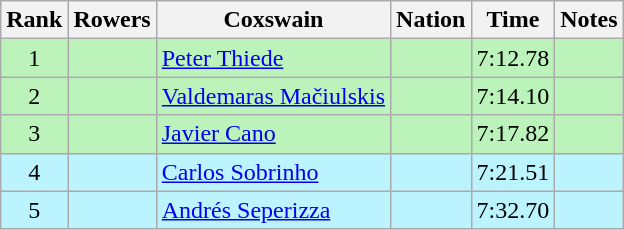<table class="wikitable sortable" style="text-align:center">
<tr>
<th>Rank</th>
<th>Rowers</th>
<th>Coxswain</th>
<th>Nation</th>
<th>Time</th>
<th>Notes</th>
</tr>
<tr bgcolor=bbf3bb>
<td>1</td>
<td align=left data-sort-value="Peter, Michael"></td>
<td align=left data-sort-value="Thiede, Peter"><a href='#'>Peter Thiede</a></td>
<td align=left></td>
<td>7:12.78</td>
<td></td>
</tr>
<tr bgcolor=bbf3bb>
<td>2</td>
<td align=left data-sort-value="Bagdonas, Juozas"></td>
<td align=left data-sort-value="Mačiulskis, Valdemaras"><a href='#'>Valdemaras Mačiulskis</a></td>
<td align=left></td>
<td>7:14.10</td>
<td></td>
</tr>
<tr bgcolor=bbf3bb>
<td>3</td>
<td align=left data-sort-value="Bugarín, José Ignacio"></td>
<td align=left data-sort-value="Cano, Javier"><a href='#'>Javier Cano</a></td>
<td align=left></td>
<td>7:17.82</td>
<td></td>
</tr>
<tr bgcolor=bbf3ff>
<td>4</td>
<td align=left data-sort-value="Almeida, Carlos de"></td>
<td align=left data-sort-value="Sobrinho, Carlos"><a href='#'>Carlos Sobrinho</a></td>
<td align=left></td>
<td>7:21.51</td>
<td></td>
</tr>
<tr bgcolor=bbf3ff>
<td>5</td>
<td align=left data-sort-value="Banchev, Ivaylo"></td>
<td align=left data-sort-value="Seperizza, Andrés"><a href='#'>Andrés Seperizza</a></td>
<td align=left></td>
<td>7:32.70</td>
<td></td>
</tr>
</table>
